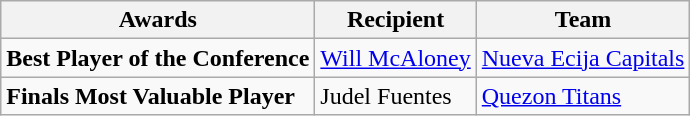<table class="wikitable">
<tr>
<th>Awards</th>
<th>Recipient</th>
<th>Team</th>
</tr>
<tr>
<td><strong>Best Player of the Conference</strong></td>
<td><a href='#'>Will McAloney</a></td>
<td><a href='#'>Nueva Ecija Capitals</a></td>
</tr>
<tr>
<td><strong>Finals Most Valuable Player</strong></td>
<td>Judel Fuentes</td>
<td><a href='#'>Quezon Titans</a></td>
</tr>
</table>
